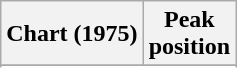<table class="wikitable sortable">
<tr>
<th>Chart (1975)</th>
<th>Peak<br>position</th>
</tr>
<tr>
</tr>
<tr>
</tr>
<tr>
</tr>
<tr>
</tr>
<tr>
</tr>
</table>
